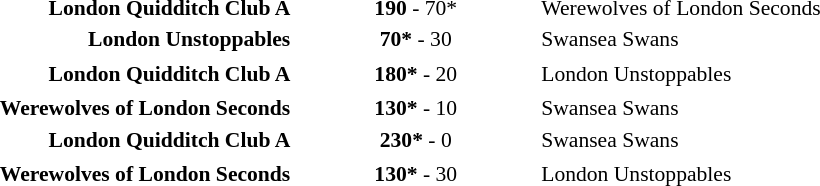<table width="100%" cellspacing="1">
<tr style="font-size:90%">
<td align="right"><strong>London Quidditch Club A</strong></td>
<td align="center"><strong>190</strong> - 70*</td>
<td>Werewolves of London Seconds</td>
</tr>
<tr>
</tr>
<tr style="font-size:90%">
<td align="right"><strong>London Unstoppables</strong></td>
<td align="center"><strong>70*</strong> - 30</td>
<td>Swansea Swans</td>
</tr>
<tr>
<td></td>
<td></td>
</tr>
<tr style="font-size:90%">
<td align="right"><strong>London Quidditch Club A</strong></td>
<td align="center"><strong>180*</strong> - 20</td>
<td>London Unstoppables</td>
</tr>
<tr>
<td></td>
</tr>
<tr style="font-size:90%">
<td align="right"><strong>Werewolves of London Seconds</strong></td>
<td align="center"><strong>130*</strong> - 10</td>
<td>Swansea Swans</td>
</tr>
<tr>
</tr>
<tr style="font-size:90%">
<td align="right"><strong>London Quidditch Club A</strong></td>
<td align="center"><strong>230*</strong> - 0</td>
<td>Swansea Swans</td>
</tr>
<tr>
<td></td>
</tr>
<tr style="font-size:90%">
<td align="right"><strong>Werewolves of London Seconds</strong></td>
<td align="center"><strong>130*</strong> - 30</td>
<td>London Unstoppables</td>
</tr>
</table>
